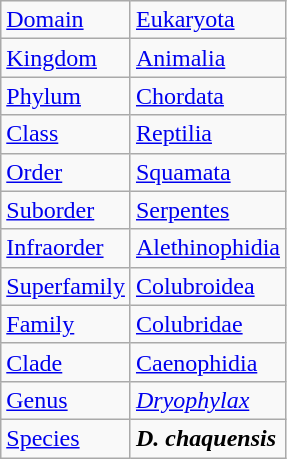<table class="wikitable mw-collapsible">
<tr>
<td><a href='#'>Domain</a></td>
<td><a href='#'>Eukaryota</a></td>
</tr>
<tr>
<td><a href='#'>Kingdom</a></td>
<td><a href='#'>Animalia</a></td>
</tr>
<tr>
<td><a href='#'>Phylum</a></td>
<td><a href='#'>Chordata</a></td>
</tr>
<tr>
<td><a href='#'>Class</a></td>
<td><a href='#'>Reptilia</a></td>
</tr>
<tr>
<td><a href='#'>Order</a></td>
<td><a href='#'>Squamata</a></td>
</tr>
<tr>
<td><a href='#'>Suborder</a></td>
<td><a href='#'>Serpentes</a></td>
</tr>
<tr>
<td><a href='#'>Infraorder</a></td>
<td><a href='#'>Alethinophidia</a></td>
</tr>
<tr>
<td><a href='#'>Superfamily</a></td>
<td><a href='#'>Colubroidea</a></td>
</tr>
<tr>
<td><a href='#'>Family</a></td>
<td><a href='#'>Colubridae</a></td>
</tr>
<tr>
<td><a href='#'>Clade</a></td>
<td><a href='#'>Caenophidia</a></td>
</tr>
<tr>
<td><a href='#'>Genus</a></td>
<td><em><a href='#'>Dryophylax</a></em></td>
</tr>
<tr>
<td><a href='#'>Species</a></td>
<td><strong><em>D. chaquensis</em></strong></td>
</tr>
</table>
